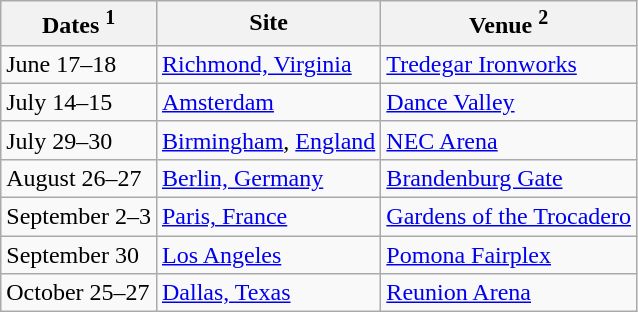<table class="wikitable">
<tr>
<th>Dates <sup>1</sup></th>
<th>Site</th>
<th>Venue <sup>2</sup></th>
</tr>
<tr>
<td>June 17–18</td>
<td><a href='#'>Richmond, Virginia</a></td>
<td><a href='#'>Tredegar Ironworks</a></td>
</tr>
<tr>
<td>July 14–15</td>
<td><a href='#'>Amsterdam</a></td>
<td><a href='#'>Dance Valley</a></td>
</tr>
<tr>
<td>July 29–30</td>
<td><a href='#'>Birmingham</a>, <a href='#'>England</a></td>
<td><a href='#'>NEC Arena</a></td>
</tr>
<tr>
<td>August 26–27</td>
<td><a href='#'>Berlin, Germany</a></td>
<td><a href='#'>Brandenburg Gate</a></td>
</tr>
<tr>
<td>September 2–3</td>
<td><a href='#'>Paris, France</a></td>
<td><a href='#'>Gardens of the Trocadero</a></td>
</tr>
<tr>
<td>September 30</td>
<td><a href='#'>Los Angeles</a></td>
<td><a href='#'>Pomona Fairplex</a></td>
</tr>
<tr>
<td>October 25–27</td>
<td><a href='#'>Dallas, Texas</a></td>
<td><a href='#'>Reunion Arena</a></td>
</tr>
</table>
